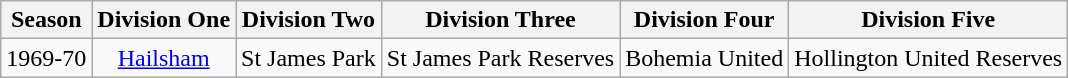<table class="wikitable" style="text-align: center;">
<tr>
<th>Season</th>
<th>Division One</th>
<th>Division Two</th>
<th>Division Three</th>
<th>Division Four</th>
<th>Division Five</th>
</tr>
<tr>
<td>1969-70</td>
<td><a href='#'>Hailsham</a></td>
<td>St James Park</td>
<td>St James Park Reserves</td>
<td>Bohemia United</td>
<td>Hollington United Reserves</td>
</tr>
</table>
